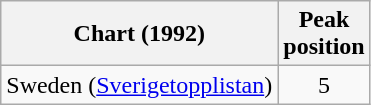<table class="wikitable">
<tr>
<th>Chart (1992)</th>
<th>Peak<br>position</th>
</tr>
<tr>
<td>Sweden (<a href='#'>Sverigetopplistan</a>)</td>
<td align="center">5</td>
</tr>
</table>
